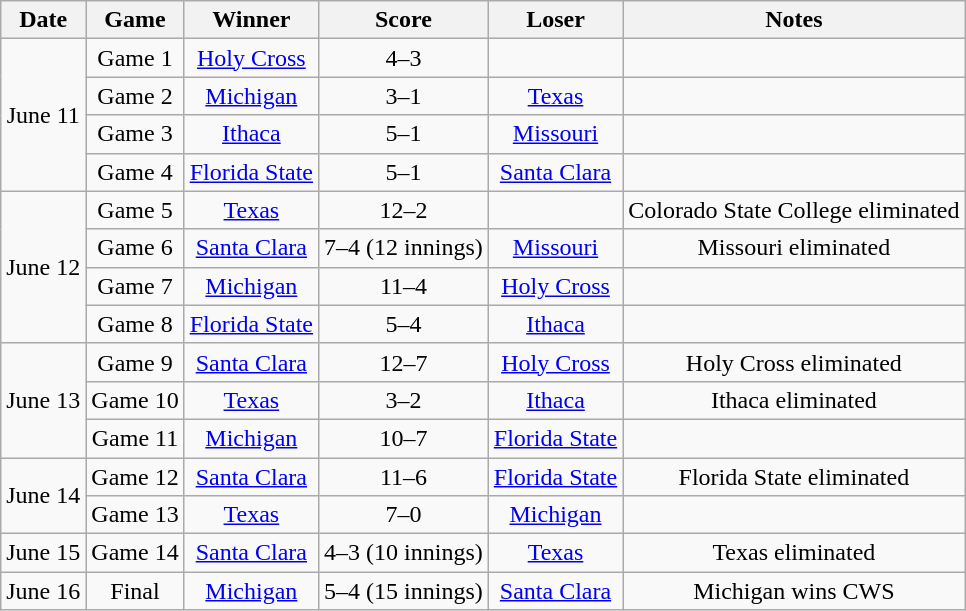<table class="wikitable">
<tr>
<th>Date</th>
<th>Game</th>
<th>Winner</th>
<th>Score</th>
<th>Loser</th>
<th>Notes</th>
</tr>
<tr align=center>
<td rowspan=4>June 11</td>
<td>Game 1</td>
<td><a href='#'>Holy Cross</a></td>
<td>4–3</td>
<td></td>
<td></td>
</tr>
<tr align=center>
<td>Game 2</td>
<td><a href='#'>Michigan</a></td>
<td>3–1</td>
<td><a href='#'>Texas</a></td>
<td></td>
</tr>
<tr align=center>
<td>Game 3</td>
<td><a href='#'>Ithaca</a></td>
<td>5–1</td>
<td><a href='#'>Missouri</a></td>
<td></td>
</tr>
<tr align=center>
<td>Game 4</td>
<td><a href='#'>Florida State</a></td>
<td>5–1</td>
<td><a href='#'>Santa Clara</a></td>
<td></td>
</tr>
<tr align=center>
<td rowspan=4>June 12</td>
<td>Game 5</td>
<td><a href='#'>Texas</a></td>
<td>12–2</td>
<td></td>
<td>Colorado State College eliminated</td>
</tr>
<tr align=center>
<td>Game 6</td>
<td><a href='#'>Santa Clara</a></td>
<td>7–4 (12 innings)</td>
<td><a href='#'>Missouri</a></td>
<td>Missouri eliminated</td>
</tr>
<tr align=center>
<td>Game 7</td>
<td><a href='#'>Michigan</a></td>
<td>11–4</td>
<td><a href='#'>Holy Cross</a></td>
<td></td>
</tr>
<tr align=center>
<td>Game 8</td>
<td><a href='#'>Florida State</a></td>
<td>5–4</td>
<td><a href='#'>Ithaca</a></td>
<td></td>
</tr>
<tr align=center>
<td rowspan=3>June 13</td>
<td>Game 9</td>
<td><a href='#'>Santa Clara</a></td>
<td>12–7</td>
<td><a href='#'>Holy Cross</a></td>
<td>Holy Cross eliminated</td>
</tr>
<tr align=center>
<td>Game 10</td>
<td><a href='#'>Texas</a></td>
<td>3–2</td>
<td><a href='#'>Ithaca</a></td>
<td>Ithaca eliminated</td>
</tr>
<tr align=center>
<td>Game 11</td>
<td><a href='#'>Michigan</a></td>
<td>10–7</td>
<td><a href='#'>Florida State</a></td>
<td></td>
</tr>
<tr align=center>
<td rowspan=2>June 14</td>
<td>Game 12</td>
<td><a href='#'>Santa Clara</a></td>
<td>11–6</td>
<td><a href='#'>Florida State</a></td>
<td>Florida State eliminated</td>
</tr>
<tr align=center>
<td>Game 13</td>
<td><a href='#'>Texas</a></td>
<td>7–0</td>
<td><a href='#'>Michigan</a></td>
<td></td>
</tr>
<tr align=center>
<td>June 15</td>
<td>Game 14</td>
<td><a href='#'>Santa Clara</a></td>
<td>4–3 (10 innings)</td>
<td><a href='#'>Texas</a></td>
<td>Texas eliminated</td>
</tr>
<tr align=center>
<td>June 16</td>
<td>Final</td>
<td><a href='#'>Michigan</a></td>
<td>5–4 (15 innings)</td>
<td><a href='#'>Santa Clara</a></td>
<td>Michigan wins CWS</td>
</tr>
</table>
